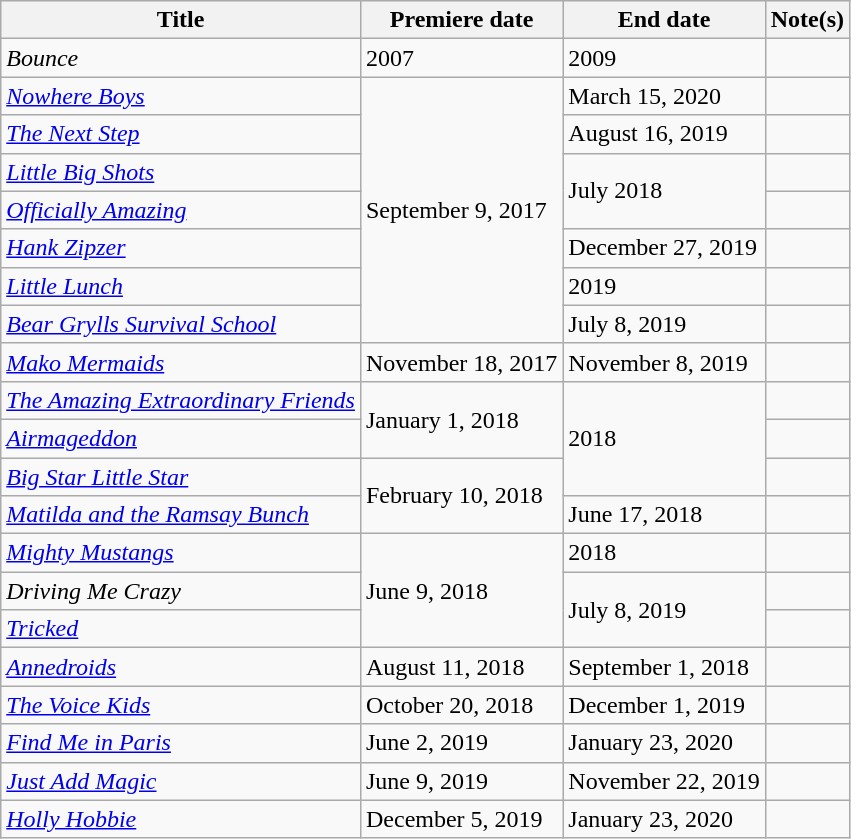<table class="wikitable sortable">
<tr>
<th>Title</th>
<th>Premiere date</th>
<th>End date</th>
<th>Note(s)</th>
</tr>
<tr>
<td><em>Bounce</em></td>
<td>2007</td>
<td>2009</td>
<td></td>
</tr>
<tr>
<td><em><a href='#'>Nowhere Boys</a></em></td>
<td rowspan=7>September 9, 2017</td>
<td>March 15, 2020</td>
<td></td>
</tr>
<tr>
<td><em><a href='#'>The Next Step</a></em></td>
<td>August 16, 2019</td>
<td></td>
</tr>
<tr>
<td><em><a href='#'>Little Big Shots</a></em></td>
<td rowspan=2>July 2018</td>
<td></td>
</tr>
<tr>
<td><em><a href='#'>Officially Amazing</a></em></td>
<td></td>
</tr>
<tr>
<td><em><a href='#'>Hank Zipzer</a></em></td>
<td>December 27, 2019</td>
<td></td>
</tr>
<tr>
<td><em><a href='#'>Little Lunch</a></em></td>
<td>2019</td>
<td></td>
</tr>
<tr>
<td><em><a href='#'>Bear Grylls Survival School</a></em></td>
<td>July 8, 2019</td>
<td></td>
</tr>
<tr>
<td><em><a href='#'>Mako Mermaids</a></em></td>
<td>November 18, 2017</td>
<td>November 8, 2019</td>
<td></td>
</tr>
<tr>
<td><em><a href='#'>The Amazing Extraordinary Friends</a></em></td>
<td rowspan=2>January 1, 2018</td>
<td rowspan=3>2018</td>
<td></td>
</tr>
<tr>
<td><em><a href='#'>Airmageddon</a></em></td>
<td></td>
</tr>
<tr>
<td><em><a href='#'>Big Star Little Star</a></em></td>
<td rowspan=2>February 10, 2018</td>
<td></td>
</tr>
<tr>
<td><em><a href='#'>Matilda and the Ramsay Bunch</a></em></td>
<td>June 17, 2018</td>
<td></td>
</tr>
<tr>
<td><em><a href='#'>Mighty Mustangs</a></em></td>
<td rowspan=3>June 9, 2018</td>
<td>2018</td>
<td></td>
</tr>
<tr>
<td><em>Driving Me Crazy</em></td>
<td rowspan=2>July 8, 2019</td>
<td></td>
</tr>
<tr>
<td><em><a href='#'>Tricked</a></em></td>
<td></td>
</tr>
<tr>
<td><em><a href='#'>Annedroids</a></em></td>
<td>August 11, 2018</td>
<td>September 1, 2018</td>
<td></td>
</tr>
<tr>
<td><em><a href='#'>The Voice Kids</a></em></td>
<td>October 20, 2018</td>
<td>December 1, 2019</td>
<td></td>
</tr>
<tr>
<td><em><a href='#'>Find Me in Paris</a></em></td>
<td>June 2, 2019</td>
<td>January 23, 2020</td>
<td></td>
</tr>
<tr>
<td><em><a href='#'>Just Add Magic</a></em></td>
<td>June 9, 2019</td>
<td>November 22, 2019</td>
<td></td>
</tr>
<tr>
<td><em><a href='#'>Holly Hobbie</a></em></td>
<td>December 5, 2019</td>
<td>January 23, 2020</td>
<td></td>
</tr>
</table>
